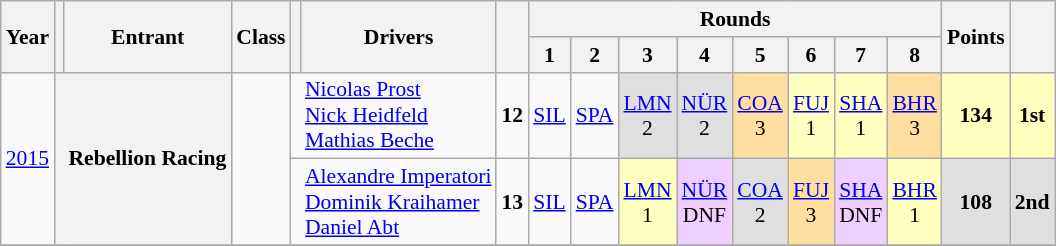<table class="wikitable" style="text-align:center; font-size:90%">
<tr>
<th rowspan="2">Year</th>
<th rowspan="2"></th>
<th rowspan="2">Entrant</th>
<th rowspan="2">Class</th>
<th rowspan="2"></th>
<th rowspan="2">Drivers</th>
<th rowspan="2"></th>
<th colspan="8">Rounds</th>
<th rowspan="2">Points</th>
<th rowspan="2"></th>
</tr>
<tr>
<th>1</th>
<th>2</th>
<th>3</th>
<th>4</th>
<th>5</th>
<th>6</th>
<th>7</th>
<th>8</th>
</tr>
<tr>
<td rowspan="2"><a href='#'>2015</a></td>
<th rowspan="2" style="border-right:0px"></th>
<th rowspan="2" align="left" style="border-left:0px">Rebellion Racing</th>
<td rowspan="2"></td>
<td style="border-right:0px"><br><br></td>
<td align="left" style="border-left:0px"><a href='#'>Nicolas Prost</a><br><a href='#'>Nick Heidfeld</a><br><a href='#'>Mathias Beche</a></td>
<td><strong>12</strong></td>
<td><a href='#'>SIL</a><br></td>
<td><a href='#'>SPA</a> <br></td>
<td style="background:#DFDFDF;"><a href='#'>LMN</a><br>2</td>
<td style="background:#DFDFDF;"><a href='#'>NÜR</a><br>2</td>
<td style="background:#FFDF9F;"><a href='#'>COA</a><br>3</td>
<td style="background:#FFFFBF;"><a href='#'>FUJ</a><br>1</td>
<td style="background:#FFFFBF;"><a href='#'>SHA</a><br>1</td>
<td style="background:#FFDF9F;"><a href='#'>BHR</a><br>3</td>
<td style="background:#FFFFBF;"><strong>134</strong></td>
<td style="background:#FFFFBF;"><strong>1st</strong></td>
</tr>
<tr>
<td style="border-right:0px"><br><br></td>
<td align="left" style="border-left:0px"><a href='#'>Alexandre Imperatori</a><br><a href='#'>Dominik Kraihamer</a><br><a href='#'>Daniel Abt</a></td>
<td><strong>13</strong></td>
<td><a href='#'>SIL</a><br></td>
<td><a href='#'>SPA</a><br></td>
<td style="background:#FFFFBF;"><a href='#'>LMN</a><br>1</td>
<td style="background:#efcfff;"><a href='#'>NÜR</a><br>DNF</td>
<td style="background:#DFDFDF;"><a href='#'>COA</a><br>2</td>
<td style="background:#FFDF9F;"><a href='#'>FUJ</a><br>3</td>
<td style="background:#efcfff;"><a href='#'>SHA</a><br>DNF</td>
<td style="background:#FFFFBF;"><a href='#'>BHR</a><br>1</td>
<td style="background:#DFDFDF;"><strong>108</strong></td>
<td style="background:#DFDFDF;"><strong>2nd</strong></td>
</tr>
<tr>
</tr>
</table>
